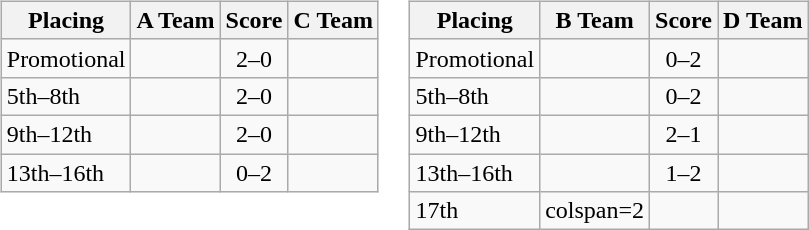<table>
<tr valign=top>
<td><br><table class=wikitable style="border:1px solid #AAAAAA;">
<tr>
<th>Placing</th>
<th>A Team</th>
<th>Score</th>
<th>C Team</th>
</tr>
<tr>
<td>Promotional</td>
<td><strong></strong></td>
<td align="center">2–0</td>
<td></td>
</tr>
<tr>
<td>5th–8th</td>
<td><strong></strong></td>
<td align="center">2–0</td>
<td></td>
</tr>
<tr>
<td>9th–12th</td>
<td><strong></strong></td>
<td align="center">2–0</td>
<td></td>
</tr>
<tr>
<td>13th–16th</td>
<td></td>
<td align="center">0–2</td>
<td><strong></strong></td>
</tr>
</table>
</td>
<td><br><table class=wikitable style="border:1px solid #AAAAAA;">
<tr>
<th>Placing</th>
<th>B Team</th>
<th>Score</th>
<th>D Team</th>
</tr>
<tr>
<td>Promotional</td>
<td></td>
<td align="center">0–2</td>
<td><strong></strong></td>
</tr>
<tr>
<td>5th–8th</td>
<td></td>
<td align="center">0–2</td>
<td><strong></strong></td>
</tr>
<tr>
<td>9th–12th</td>
<td><strong></strong></td>
<td align="center">2–1</td>
<td></td>
</tr>
<tr>
<td>13th–16th</td>
<td></td>
<td align="center">1–2</td>
<td><strong></strong></td>
</tr>
<tr>
<td>17th</td>
<td>colspan=2 </td>
<td></td>
</tr>
</table>
</td>
</tr>
</table>
